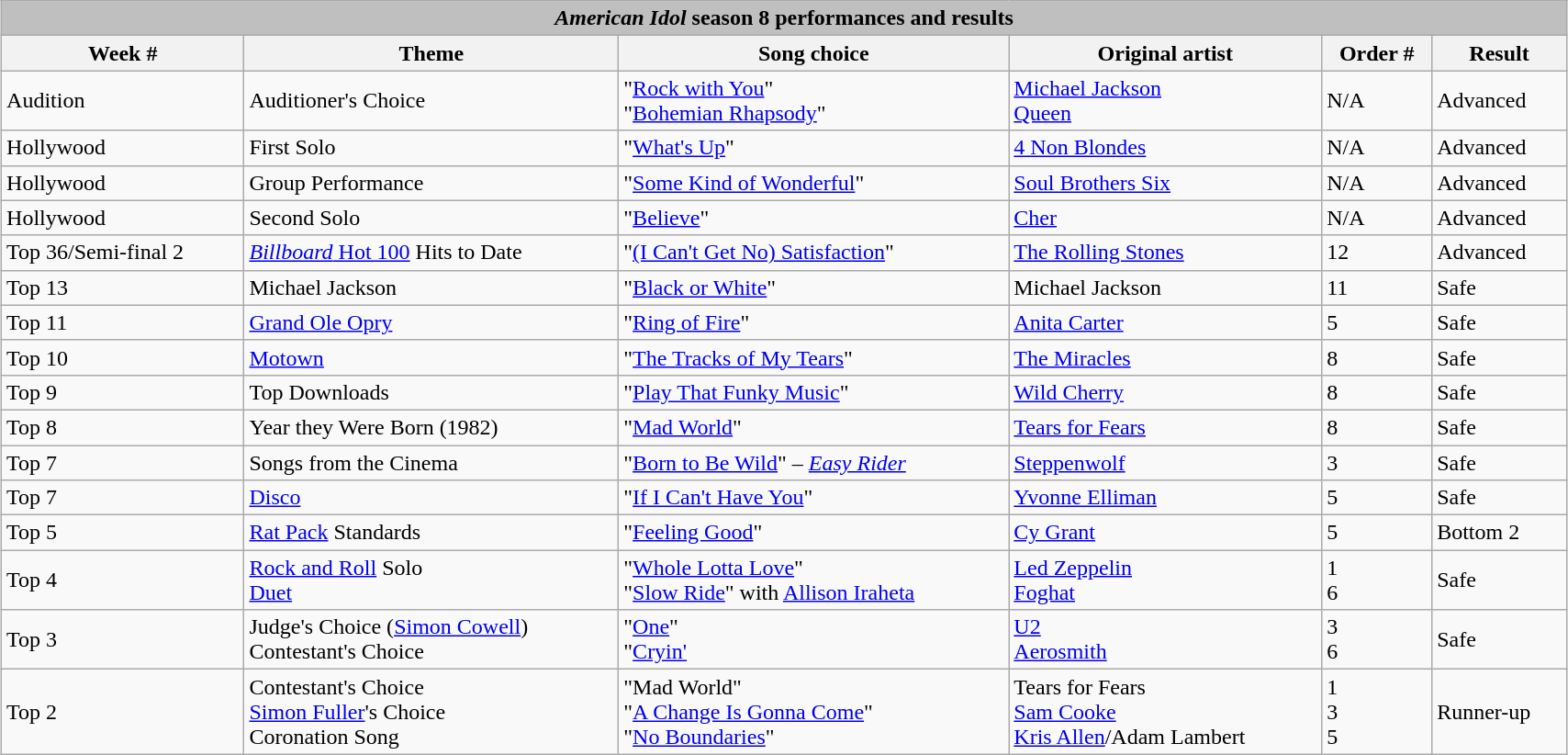<table class="wikitable collapsible collapsed" style="width:90%; margin:1em auto 1em auto;">
<tr>
<th colspan="6" style="background:#BFBFBF;"><em>American Idol</em> season 8 performances and results</th>
</tr>
<tr>
<th>Week #</th>
<th>Theme</th>
<th>Song choice</th>
<th>Original artist</th>
<th>Order #</th>
<th>Result</th>
</tr>
<tr>
<td>Audition</td>
<td>Auditioner's Choice</td>
<td>"<a href='#'>Rock with You</a>"<br>"<a href='#'>Bohemian Rhapsody</a>"</td>
<td><a href='#'>Michael Jackson</a><br><a href='#'>Queen</a></td>
<td>N/A</td>
<td>Advanced</td>
</tr>
<tr>
<td>Hollywood</td>
<td>First Solo</td>
<td>"<a href='#'>What's Up</a>"</td>
<td><a href='#'>4 Non Blondes</a></td>
<td>N/A</td>
<td>Advanced</td>
</tr>
<tr>
<td>Hollywood</td>
<td>Group Performance</td>
<td>"<a href='#'>Some Kind of Wonderful</a>"</td>
<td><a href='#'>Soul Brothers Six</a></td>
<td>N/A</td>
<td>Advanced</td>
</tr>
<tr>
<td>Hollywood</td>
<td>Second Solo</td>
<td>"<a href='#'>Believe</a>"</td>
<td><a href='#'>Cher</a></td>
<td>N/A</td>
<td>Advanced</td>
</tr>
<tr>
<td>Top 36/Semi-final 2</td>
<td><a href='#'><em>Billboard</em> Hot 100</a> Hits to Date</td>
<td>"<a href='#'>(I Can't Get No) Satisfaction</a>"</td>
<td><a href='#'>The Rolling Stones</a></td>
<td>12</td>
<td>Advanced</td>
</tr>
<tr>
<td>Top 13</td>
<td>Michael Jackson</td>
<td>"<a href='#'>Black or White</a>"</td>
<td>Michael Jackson</td>
<td>11</td>
<td>Safe</td>
</tr>
<tr>
<td>Top 11</td>
<td><a href='#'>Grand Ole Opry</a></td>
<td>"<a href='#'>Ring of Fire</a>"</td>
<td><a href='#'>Anita Carter</a></td>
<td>5</td>
<td>Safe</td>
</tr>
<tr>
<td>Top 10</td>
<td><a href='#'>Motown</a></td>
<td>"<a href='#'>The Tracks of My Tears</a>"</td>
<td><a href='#'>The Miracles</a></td>
<td>8</td>
<td>Safe</td>
</tr>
<tr>
<td>Top 9</td>
<td>Top Downloads</td>
<td>"<a href='#'>Play That Funky Music</a>"</td>
<td><a href='#'>Wild Cherry</a></td>
<td>8</td>
<td>Safe</td>
</tr>
<tr>
<td>Top 8</td>
<td>Year they Were Born (1982)</td>
<td>"<a href='#'>Mad World</a>"</td>
<td><a href='#'>Tears for Fears</a></td>
<td>8</td>
<td>Safe</td>
</tr>
<tr>
<td>Top 7</td>
<td>Songs from the Cinema</td>
<td>"<a href='#'>Born to Be Wild</a>" – <em><a href='#'>Easy Rider</a></em></td>
<td><a href='#'>Steppenwolf</a></td>
<td>3</td>
<td>Safe</td>
</tr>
<tr>
<td>Top 7</td>
<td><a href='#'>Disco</a></td>
<td>"<a href='#'>If I Can't Have You</a>"</td>
<td><a href='#'>Yvonne Elliman</a></td>
<td>5</td>
<td>Safe</td>
</tr>
<tr>
<td>Top 5</td>
<td><a href='#'>Rat Pack</a> Standards</td>
<td>"<a href='#'>Feeling Good</a>"</td>
<td><a href='#'>Cy Grant</a></td>
<td>5</td>
<td>Bottom 2</td>
</tr>
<tr>
<td>Top 4</td>
<td><a href='#'>Rock and Roll</a> Solo<br><a href='#'>Duet</a></td>
<td>"<a href='#'>Whole Lotta Love</a>"<br>"<a href='#'>Slow Ride</a>" with <a href='#'>Allison Iraheta</a></td>
<td><a href='#'>Led Zeppelin</a><br><a href='#'>Foghat</a></td>
<td>1<br>6</td>
<td>Safe</td>
</tr>
<tr>
<td>Top 3</td>
<td>Judge's Choice (<a href='#'>Simon Cowell</a>)<br>Contestant's Choice</td>
<td>"<a href='#'>One</a>"<br>"<a href='#'>Cryin'</a></td>
<td><a href='#'>U2</a><br><a href='#'>Aerosmith</a></td>
<td>3<br>6</td>
<td>Safe</td>
</tr>
<tr>
<td>Top 2</td>
<td>Contestant's Choice<br><a href='#'>Simon Fuller</a>'s Choice<br>Coronation Song</td>
<td>"Mad World"<br>"<a href='#'>A Change Is Gonna Come</a>"<br>"<a href='#'>No Boundaries</a>"</td>
<td>Tears for Fears<br><a href='#'>Sam Cooke</a><br><a href='#'>Kris Allen</a>/Adam Lambert</td>
<td>1<br>3<br>5</td>
<td>Runner-up</td>
</tr>
</table>
